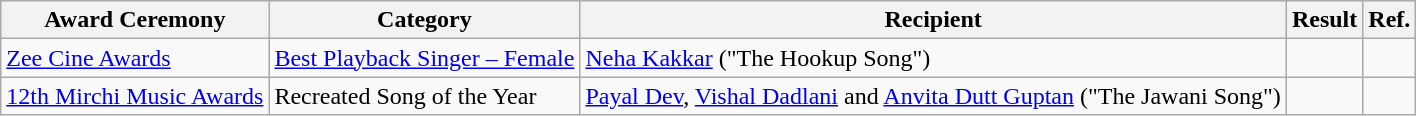<table class="wikitable">
<tr>
<th>Award Ceremony</th>
<th>Category</th>
<th>Recipient</th>
<th>Result</th>
<th>Ref.</th>
</tr>
<tr>
<td><a href='#'>Zee Cine Awards</a></td>
<td><a href='#'>Best Playback Singer – Female</a></td>
<td><a href='#'>Neha Kakkar</a> ("The Hookup Song")</td>
<td></td>
<td></td>
</tr>
<tr>
<td><a href='#'>12th Mirchi Music Awards</a></td>
<td>Recreated Song of the Year</td>
<td><a href='#'>Payal Dev</a>, <a href='#'>Vishal Dadlani</a> and <a href='#'>Anvita Dutt Guptan</a> ("The Jawani Song")</td>
<td></td>
<td></td>
</tr>
</table>
